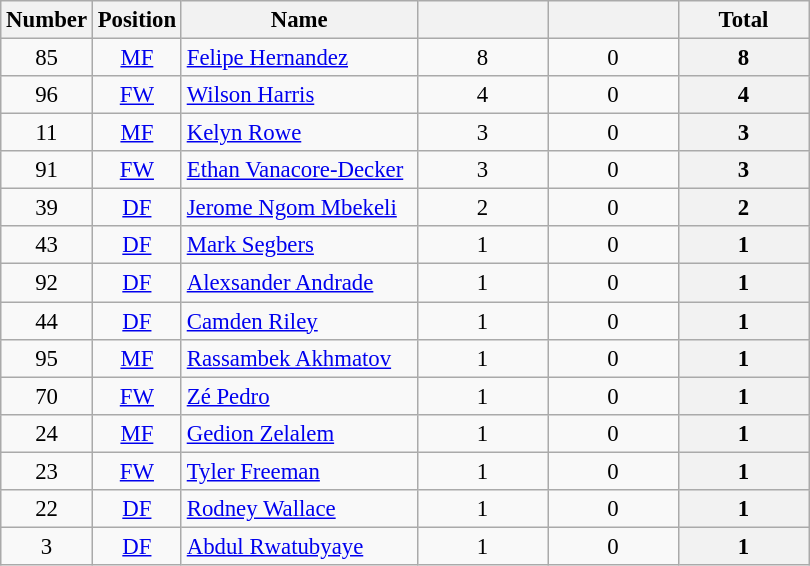<table class="wikitable sortable" style="font-size: 95%; text-align: center;">
<tr>
<th width="40">Number</th>
<th width="40">Position</th>
<th width="150">Name</th>
<th width="80"></th>
<th width="80"></th>
<th width="80"><strong>Total</strong></th>
</tr>
<tr>
<td>85</td>
<td><a href='#'>MF</a></td>
<td align=left><a href='#'>Felipe Hernandez</a></td>
<td>8</td>
<td>0</td>
<th>8</th>
</tr>
<tr>
<td>96</td>
<td><a href='#'>FW</a></td>
<td align=left><a href='#'>Wilson Harris</a></td>
<td>4</td>
<td>0</td>
<th>4</th>
</tr>
<tr>
<td>11</td>
<td><a href='#'>MF</a></td>
<td align=left><a href='#'>Kelyn Rowe</a></td>
<td>3</td>
<td>0</td>
<th>3</th>
</tr>
<tr>
<td>91</td>
<td><a href='#'>FW</a></td>
<td align=left><a href='#'>Ethan Vanacore-Decker</a></td>
<td>3</td>
<td>0</td>
<th>3</th>
</tr>
<tr>
<td>39</td>
<td><a href='#'>DF</a></td>
<td align=left><a href='#'>Jerome Ngom Mbekeli</a></td>
<td>2</td>
<td>0</td>
<th>2</th>
</tr>
<tr>
<td>43</td>
<td><a href='#'>DF</a></td>
<td align=left><a href='#'>Mark Segbers</a></td>
<td>1</td>
<td>0</td>
<th>1</th>
</tr>
<tr>
<td>92</td>
<td><a href='#'>DF</a></td>
<td align=left><a href='#'>Alexsander Andrade</a></td>
<td>1</td>
<td>0</td>
<th>1</th>
</tr>
<tr>
<td>44</td>
<td><a href='#'>DF</a></td>
<td align=left><a href='#'>Camden Riley</a></td>
<td>1</td>
<td>0</td>
<th>1</th>
</tr>
<tr>
<td>95</td>
<td><a href='#'>MF</a></td>
<td align=left><a href='#'>Rassambek Akhmatov</a></td>
<td>1</td>
<td>0</td>
<th>1</th>
</tr>
<tr>
<td>70</td>
<td><a href='#'>FW</a></td>
<td align=left><a href='#'>Zé Pedro</a></td>
<td>1</td>
<td>0</td>
<th>1</th>
</tr>
<tr>
<td>24</td>
<td><a href='#'>MF</a></td>
<td align=left><a href='#'>Gedion Zelalem</a></td>
<td>1</td>
<td>0</td>
<th>1</th>
</tr>
<tr>
<td>23</td>
<td><a href='#'>FW</a></td>
<td align=left><a href='#'>Tyler Freeman</a></td>
<td>1</td>
<td>0</td>
<th>1</th>
</tr>
<tr>
<td>22</td>
<td><a href='#'>DF</a></td>
<td align=left><a href='#'>Rodney Wallace</a></td>
<td>1</td>
<td>0</td>
<th>1</th>
</tr>
<tr>
<td>3</td>
<td><a href='#'>DF</a></td>
<td align=left><a href='#'>Abdul Rwatubyaye</a></td>
<td>1</td>
<td>0</td>
<th>1</th>
</tr>
</table>
